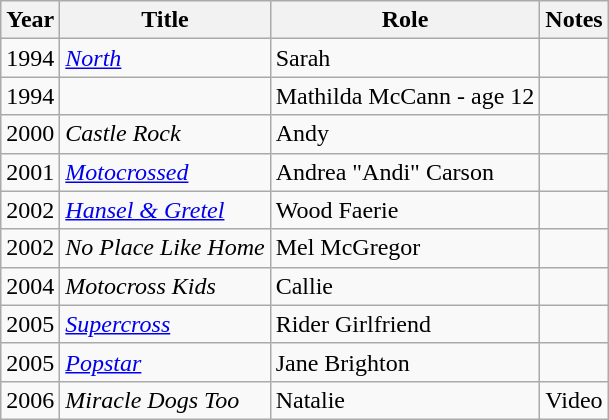<table class="wikitable sortable">
<tr>
<th>Year</th>
<th>Title</th>
<th>Role</th>
<th class="unsortable">Notes</th>
</tr>
<tr>
<td>1994</td>
<td><em><a href='#'>North</a></em></td>
<td>Sarah</td>
<td></td>
</tr>
<tr>
<td>1994</td>
<td><em></em></td>
<td>Mathilda McCann - age 12</td>
<td></td>
</tr>
<tr>
<td>2000</td>
<td><em>Castle Rock</em></td>
<td>Andy</td>
<td></td>
</tr>
<tr>
<td>2001</td>
<td><em><a href='#'>Motocrossed</a></em></td>
<td>Andrea "Andi" Carson</td>
<td></td>
</tr>
<tr>
<td>2002</td>
<td><em><a href='#'>Hansel & Gretel</a></em></td>
<td>Wood Faerie</td>
<td></td>
</tr>
<tr>
<td>2002</td>
<td><em>No Place Like Home</em></td>
<td>Mel McGregor</td>
<td></td>
</tr>
<tr>
<td>2004</td>
<td><em>Motocross Kids</em></td>
<td>Callie</td>
<td></td>
</tr>
<tr>
<td>2005</td>
<td><em><a href='#'>Supercross</a></em></td>
<td>Rider Girlfriend</td>
<td></td>
</tr>
<tr>
<td>2005</td>
<td><em><a href='#'>Popstar</a></em></td>
<td>Jane Brighton</td>
<td></td>
</tr>
<tr>
<td>2006</td>
<td><em>Miracle Dogs Too</em></td>
<td>Natalie</td>
<td>Video</td>
</tr>
</table>
